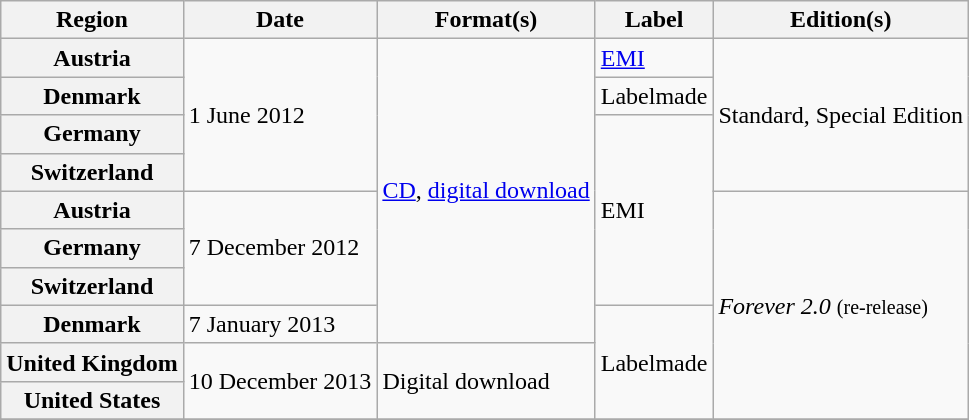<table class="wikitable plainrowheaders">
<tr>
<th scope="col">Region</th>
<th scope="col">Date</th>
<th scope="col">Format(s)</th>
<th scope="col">Label</th>
<th scope="col">Edition(s)</th>
</tr>
<tr>
<th scope="row">Austria</th>
<td rowspan="4">1 June 2012</td>
<td rowspan="8"><a href='#'>CD</a>, <a href='#'>digital download</a></td>
<td><a href='#'>EMI</a></td>
<td rowspan="4">Standard, Special Edition</td>
</tr>
<tr>
<th scope="row">Denmark</th>
<td>Labelmade</td>
</tr>
<tr>
<th scope="row">Germany</th>
<td rowspan="5">EMI</td>
</tr>
<tr>
<th scope="row">Switzerland</th>
</tr>
<tr>
<th scope="row">Austria</th>
<td rowspan="3">7 December 2012</td>
<td rowspan="6"><em>Forever 2.0</em> <small>(re-release)</small></td>
</tr>
<tr>
<th scope="row">Germany</th>
</tr>
<tr>
<th scope="row">Switzerland</th>
</tr>
<tr>
<th scope="row">Denmark</th>
<td>7 January 2013</td>
<td rowspan="3">Labelmade</td>
</tr>
<tr>
<th scope="row">United Kingdom</th>
<td rowspan="2">10 December 2013</td>
<td rowspan="2">Digital download</td>
</tr>
<tr>
<th scope="row">United States</th>
</tr>
<tr>
</tr>
</table>
